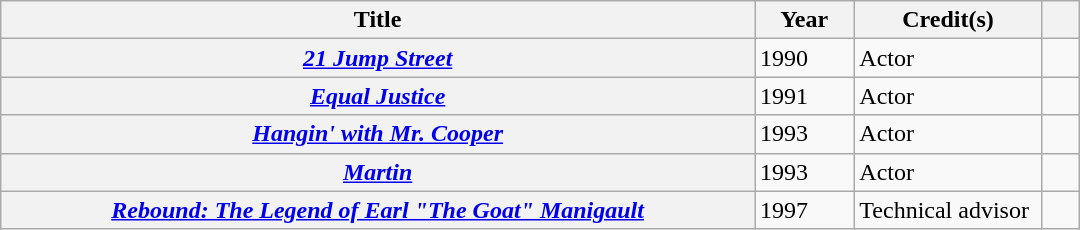<table class="wikitable sortable plainrowheaders" width=57%>
<tr>
<th scope="col" width=40%>Title</th>
<th scope="col" width=5%>Year</th>
<th scope="col" width=10%>Credit(s)</th>
<th scope="col" width=2% class="unsortable"></th>
</tr>
<tr>
<th scope="row"><em><a href='#'>21 Jump Street</a></em></th>
<td>1990</td>
<td>Actor</td>
<td></td>
</tr>
<tr>
<th scope="row"><em><a href='#'>Equal Justice</a></em></th>
<td>1991</td>
<td>Actor</td>
<td></td>
</tr>
<tr>
<th scope="row"><em><a href='#'>Hangin' with Mr. Cooper</a></em></th>
<td>1993</td>
<td>Actor</td>
<td></td>
</tr>
<tr>
<th scope="row"><em><a href='#'>Martin</a></em></th>
<td>1993</td>
<td>Actor</td>
<td></td>
</tr>
<tr>
<th scope="row"><em><a href='#'>Rebound: The Legend of Earl "The Goat" Manigault</a></em></th>
<td>1997</td>
<td>Technical advisor</td>
<td></td>
</tr>
</table>
